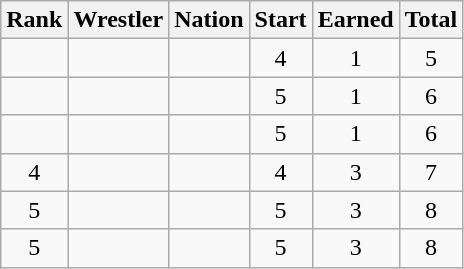<table class="wikitable sortable" style="text-align:center;">
<tr>
<th>Rank</th>
<th>Wrestler</th>
<th>Nation</th>
<th>Start</th>
<th>Earned</th>
<th>Total</th>
</tr>
<tr>
<td></td>
<td align=left></td>
<td align=left></td>
<td>4</td>
<td>1</td>
<td>5</td>
</tr>
<tr>
<td></td>
<td align=left></td>
<td align=left></td>
<td>5</td>
<td>1</td>
<td>6</td>
</tr>
<tr>
<td></td>
<td align=left></td>
<td align=left></td>
<td>5</td>
<td>1</td>
<td>6</td>
</tr>
<tr>
<td>4</td>
<td align=left></td>
<td align=left></td>
<td>4</td>
<td>3</td>
<td>7</td>
</tr>
<tr>
<td>5</td>
<td align=left></td>
<td align=left></td>
<td>5</td>
<td>3</td>
<td>8</td>
</tr>
<tr>
<td>5</td>
<td align=left></td>
<td align=left></td>
<td>5</td>
<td>3</td>
<td>8</td>
</tr>
</table>
